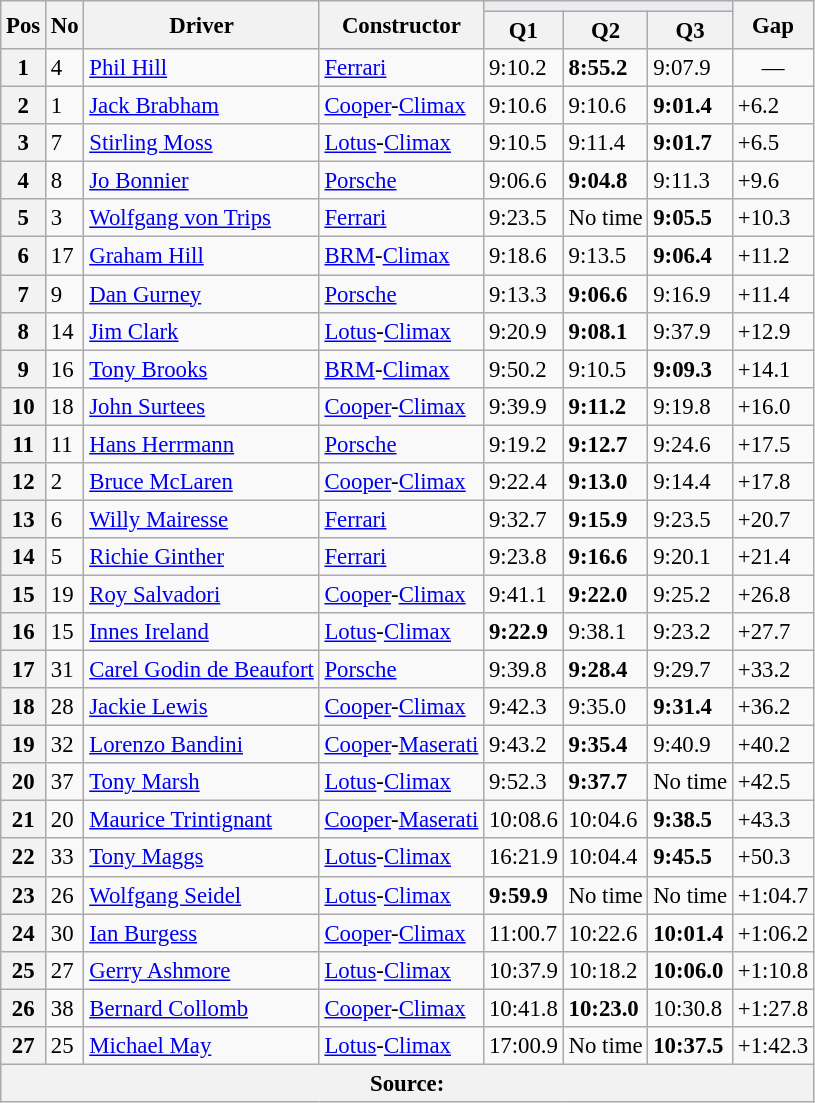<table class="wikitable sortable" style="font-size: 95%;">
<tr>
<th rowspan="2">Pos</th>
<th rowspan="2">No</th>
<th rowspan="2">Driver</th>
<th rowspan="2">Constructor</th>
<th colspan="3" style="background:#eaecf0; text-align:center;"></th>
<th rowspan="2">Gap</th>
</tr>
<tr>
<th>Q1</th>
<th>Q2</th>
<th>Q3</th>
</tr>
<tr>
<th>1</th>
<td>4</td>
<td> <a href='#'>Phil Hill</a></td>
<td><a href='#'>Ferrari</a></td>
<td>9:10.2</td>
<td><strong>8:55.2</strong></td>
<td>9:07.9</td>
<td align="center">—</td>
</tr>
<tr>
<th>2</th>
<td>1</td>
<td> <a href='#'>Jack Brabham</a></td>
<td><a href='#'>Cooper</a>-<a href='#'>Climax</a></td>
<td>9:10.6</td>
<td>9:10.6</td>
<td><strong>9:01.4</strong></td>
<td>+6.2</td>
</tr>
<tr>
<th>3</th>
<td>7</td>
<td> <a href='#'>Stirling Moss</a></td>
<td><a href='#'>Lotus</a>-<a href='#'>Climax</a></td>
<td>9:10.5</td>
<td>9:11.4</td>
<td><strong>9:01.7</strong></td>
<td>+6.5</td>
</tr>
<tr>
<th>4</th>
<td>8</td>
<td> <a href='#'>Jo Bonnier</a></td>
<td><a href='#'>Porsche</a></td>
<td>9:06.6</td>
<td><strong>9:04.8</strong></td>
<td>9:11.3</td>
<td>+9.6</td>
</tr>
<tr>
<th>5</th>
<td>3</td>
<td> <a href='#'>Wolfgang von Trips</a></td>
<td><a href='#'>Ferrari</a></td>
<td>9:23.5</td>
<td>No time</td>
<td><strong>9:05.5</strong></td>
<td>+10.3</td>
</tr>
<tr>
<th>6</th>
<td>17</td>
<td> <a href='#'>Graham Hill</a></td>
<td><a href='#'>BRM</a>-<a href='#'>Climax</a></td>
<td>9:18.6</td>
<td>9:13.5</td>
<td><strong>9:06.4</strong></td>
<td>+11.2</td>
</tr>
<tr>
<th>7</th>
<td>9</td>
<td> <a href='#'>Dan Gurney</a></td>
<td><a href='#'>Porsche</a></td>
<td>9:13.3</td>
<td><strong>9:06.6</strong></td>
<td>9:16.9</td>
<td>+11.4</td>
</tr>
<tr>
<th>8</th>
<td>14</td>
<td> <a href='#'>Jim Clark</a></td>
<td><a href='#'>Lotus</a>-<a href='#'>Climax</a></td>
<td>9:20.9</td>
<td><strong>9:08.1</strong></td>
<td>9:37.9</td>
<td>+12.9</td>
</tr>
<tr>
<th>9</th>
<td>16</td>
<td> <a href='#'>Tony Brooks</a></td>
<td><a href='#'>BRM</a>-<a href='#'>Climax</a></td>
<td>9:50.2</td>
<td>9:10.5</td>
<td><strong>9:09.3</strong></td>
<td>+14.1</td>
</tr>
<tr>
<th>10</th>
<td>18</td>
<td> <a href='#'>John Surtees</a></td>
<td><a href='#'>Cooper</a>-<a href='#'>Climax</a></td>
<td>9:39.9</td>
<td><strong>9:11.2</strong></td>
<td>9:19.8</td>
<td>+16.0</td>
</tr>
<tr>
<th>11</th>
<td>11</td>
<td> <a href='#'>Hans Herrmann</a></td>
<td><a href='#'>Porsche</a></td>
<td>9:19.2</td>
<td><strong>9:12.7</strong></td>
<td>9:24.6</td>
<td>+17.5</td>
</tr>
<tr>
<th>12</th>
<td>2</td>
<td> <a href='#'>Bruce McLaren</a></td>
<td><a href='#'>Cooper</a>-<a href='#'>Climax</a></td>
<td>9:22.4</td>
<td><strong>9:13.0</strong></td>
<td>9:14.4</td>
<td>+17.8</td>
</tr>
<tr>
<th>13</th>
<td>6</td>
<td> <a href='#'>Willy Mairesse</a></td>
<td><a href='#'>Ferrari</a></td>
<td>9:32.7</td>
<td><strong>9:15.9</strong></td>
<td>9:23.5</td>
<td>+20.7</td>
</tr>
<tr>
<th>14</th>
<td>5</td>
<td> <a href='#'>Richie Ginther</a></td>
<td><a href='#'>Ferrari</a></td>
<td>9:23.8</td>
<td><strong>9:16.6</strong></td>
<td>9:20.1</td>
<td>+21.4</td>
</tr>
<tr>
<th>15</th>
<td>19</td>
<td> <a href='#'>Roy Salvadori</a></td>
<td><a href='#'>Cooper</a>-<a href='#'>Climax</a></td>
<td>9:41.1</td>
<td><strong>9:22.0</strong></td>
<td>9:25.2</td>
<td>+26.8</td>
</tr>
<tr>
<th>16</th>
<td>15</td>
<td> <a href='#'>Innes Ireland</a></td>
<td><a href='#'>Lotus</a>-<a href='#'>Climax</a></td>
<td><strong>9:22.9</strong></td>
<td>9:38.1</td>
<td>9:23.2</td>
<td>+27.7</td>
</tr>
<tr>
<th>17</th>
<td>31</td>
<td> <a href='#'>Carel Godin de Beaufort</a></td>
<td><a href='#'>Porsche</a></td>
<td>9:39.8</td>
<td><strong>9:28.4</strong></td>
<td>9:29.7</td>
<td>+33.2</td>
</tr>
<tr>
<th>18</th>
<td>28</td>
<td> <a href='#'>Jackie Lewis</a></td>
<td><a href='#'>Cooper</a>-<a href='#'>Climax</a></td>
<td>9:42.3</td>
<td>9:35.0</td>
<td><strong>9:31.4</strong></td>
<td>+36.2</td>
</tr>
<tr>
<th>19</th>
<td>32</td>
<td> <a href='#'>Lorenzo Bandini</a></td>
<td><a href='#'>Cooper</a>-<a href='#'>Maserati</a></td>
<td>9:43.2</td>
<td><strong>9:35.4</strong></td>
<td>9:40.9</td>
<td>+40.2</td>
</tr>
<tr>
<th>20</th>
<td>37</td>
<td> <a href='#'>Tony Marsh</a></td>
<td><a href='#'>Lotus</a>-<a href='#'>Climax</a></td>
<td>9:52.3</td>
<td><strong>9:37.7</strong></td>
<td>No time</td>
<td>+42.5</td>
</tr>
<tr>
<th>21</th>
<td>20</td>
<td> <a href='#'>Maurice Trintignant</a></td>
<td><a href='#'>Cooper</a>-<a href='#'>Maserati</a></td>
<td>10:08.6</td>
<td>10:04.6</td>
<td><strong>9:38.5</strong></td>
<td>+43.3</td>
</tr>
<tr>
<th>22</th>
<td>33</td>
<td> <a href='#'>Tony Maggs</a></td>
<td><a href='#'>Lotus</a>-<a href='#'>Climax</a></td>
<td>16:21.9</td>
<td>10:04.4</td>
<td><strong>9:45.5</strong></td>
<td>+50.3</td>
</tr>
<tr>
<th>23</th>
<td>26</td>
<td> <a href='#'>Wolfgang Seidel</a></td>
<td><a href='#'>Lotus</a>-<a href='#'>Climax</a></td>
<td><strong>9:59.9</strong></td>
<td>No time</td>
<td>No time</td>
<td>+1:04.7</td>
</tr>
<tr>
<th>24</th>
<td>30</td>
<td> <a href='#'>Ian Burgess</a></td>
<td><a href='#'>Cooper</a>-<a href='#'>Climax</a></td>
<td>11:00.7</td>
<td>10:22.6</td>
<td><strong>10:01.4</strong></td>
<td>+1:06.2</td>
</tr>
<tr>
<th>25</th>
<td>27</td>
<td> <a href='#'>Gerry Ashmore</a></td>
<td><a href='#'>Lotus</a>-<a href='#'>Climax</a></td>
<td>10:37.9</td>
<td>10:18.2</td>
<td><strong>10:06.0</strong></td>
<td>+1:10.8</td>
</tr>
<tr>
<th>26</th>
<td>38</td>
<td> <a href='#'>Bernard Collomb</a></td>
<td><a href='#'>Cooper</a>-<a href='#'>Climax</a></td>
<td>10:41.8</td>
<td><strong>10:23.0</strong></td>
<td>10:30.8</td>
<td>+1:27.8</td>
</tr>
<tr>
<th>27</th>
<td>25</td>
<td> <a href='#'>Michael May</a></td>
<td><a href='#'>Lotus</a>-<a href='#'>Climax</a></td>
<td>17:00.9</td>
<td>No time</td>
<td><strong>10:37.5</strong></td>
<td>+1:42.3</td>
</tr>
<tr>
<th colspan="8">Source:</th>
</tr>
</table>
